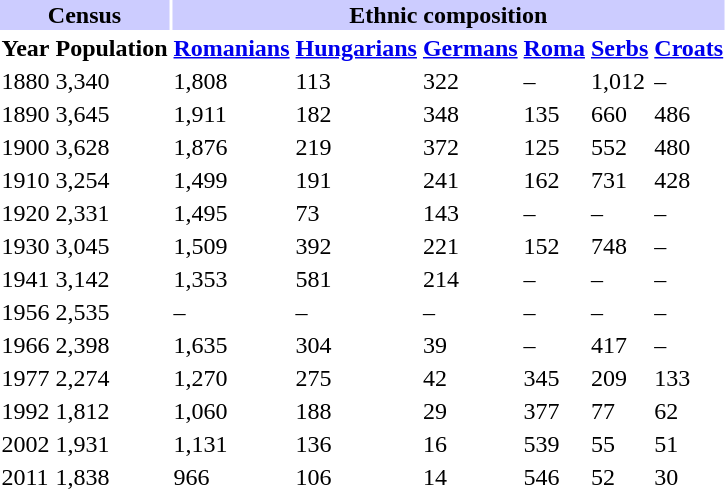<table class="toccolours">
<tr>
<th align="center" colspan="2" style="background:#ccccff;">Census</th>
<th align="center" colspan="6" style="background:#ccccff;">Ethnic composition</th>
</tr>
<tr>
<th>Year</th>
<th>Population</th>
<th><a href='#'>Romanians</a></th>
<th><a href='#'>Hungarians</a></th>
<th><a href='#'>Germans</a></th>
<th><a href='#'>Roma</a></th>
<th><a href='#'>Serbs</a></th>
<th><a href='#'>Croats</a></th>
</tr>
<tr>
<td>1880</td>
<td>3,340</td>
<td>1,808</td>
<td>113</td>
<td>322</td>
<td>–</td>
<td>1,012</td>
<td>–</td>
</tr>
<tr>
<td>1890</td>
<td>3,645</td>
<td>1,911</td>
<td>182</td>
<td>348</td>
<td>135</td>
<td>660</td>
<td>486</td>
</tr>
<tr>
<td>1900</td>
<td>3,628</td>
<td>1,876</td>
<td>219</td>
<td>372</td>
<td>125</td>
<td>552</td>
<td>480</td>
</tr>
<tr>
<td>1910</td>
<td>3,254</td>
<td>1,499</td>
<td>191</td>
<td>241</td>
<td>162</td>
<td>731</td>
<td>428</td>
</tr>
<tr>
<td>1920</td>
<td>2,331</td>
<td>1,495</td>
<td>73</td>
<td>143</td>
<td>–</td>
<td>–</td>
<td>–</td>
</tr>
<tr>
<td>1930</td>
<td>3,045</td>
<td>1,509</td>
<td>392</td>
<td>221</td>
<td>152</td>
<td>748</td>
<td>–</td>
</tr>
<tr>
<td>1941</td>
<td>3,142</td>
<td>1,353</td>
<td>581</td>
<td>214</td>
<td>–</td>
<td>–</td>
<td>–</td>
</tr>
<tr>
<td>1956</td>
<td>2,535</td>
<td>–</td>
<td>–</td>
<td>–</td>
<td>–</td>
<td>–</td>
<td>–</td>
</tr>
<tr>
<td>1966</td>
<td>2,398</td>
<td>1,635</td>
<td>304</td>
<td>39</td>
<td>–</td>
<td>417</td>
<td>–</td>
</tr>
<tr>
<td>1977</td>
<td>2,274</td>
<td>1,270</td>
<td>275</td>
<td>42</td>
<td>345</td>
<td>209</td>
<td>133</td>
</tr>
<tr>
<td>1992</td>
<td>1,812</td>
<td>1,060</td>
<td>188</td>
<td>29</td>
<td>377</td>
<td>77</td>
<td>62</td>
</tr>
<tr>
<td>2002</td>
<td>1,931</td>
<td>1,131</td>
<td>136</td>
<td>16</td>
<td>539</td>
<td>55</td>
<td>51</td>
</tr>
<tr>
<td>2011</td>
<td>1,838</td>
<td>966</td>
<td>106</td>
<td>14</td>
<td>546</td>
<td>52</td>
<td>30</td>
</tr>
</table>
